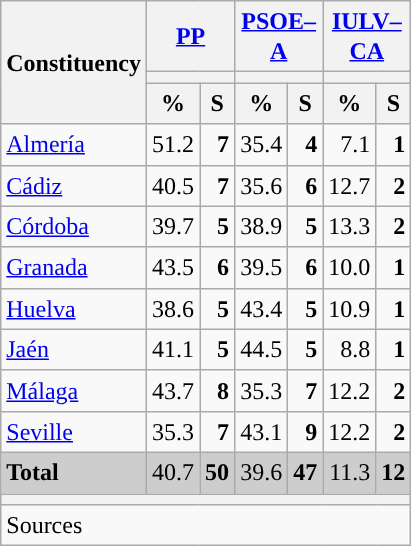<table class="wikitable sortable" style="text-align:right; line-height:20px;">
<tr>
<th rowspan="3">Constituency</th>
<th colspan="2" width="30px" class="unsortable"><a href='#'>PP</a></th>
<th colspan="2" width="30px" class="unsortable"><a href='#'>PSOE–A</a></th>
<th colspan="2" width="30px" class="unsortable"><a href='#'>IULV–CA</a></th>
</tr>
<tr>
<th colspan="2" style="background:"></th>
<th colspan="2" style="background:"></th>
<th colspan="2" style="background:"></th>
</tr>
<tr>
<th data-sort-type="number">%</th>
<th data-sort-type="number">S</th>
<th data-sort-type="number">%</th>
<th data-sort-type="number">S</th>
<th data-sort-type="number">%</th>
<th data-sort-type="number">S</th>
</tr>
<tr>
<td align="left"><a href='#'>Almería</a></td>
<td style="background:">51.2</td>
<td><strong>7</strong></td>
<td>35.4</td>
<td><strong>4</strong></td>
<td>7.1</td>
<td><strong>1</strong></td>
</tr>
<tr>
<td align="left"><a href='#'>Cádiz</a></td>
<td style="background:">40.5</td>
<td><strong>7</strong></td>
<td>35.6</td>
<td><strong>6</strong></td>
<td>12.7</td>
<td><strong>2</strong></td>
</tr>
<tr>
<td align="left"><a href='#'>Córdoba</a></td>
<td style="background:">39.7</td>
<td><strong>5</strong></td>
<td>38.9</td>
<td><strong>5</strong></td>
<td>13.3</td>
<td><strong>2</strong></td>
</tr>
<tr>
<td align="left"><a href='#'>Granada</a></td>
<td style="background:">43.5</td>
<td><strong>6</strong></td>
<td>39.5</td>
<td><strong>6</strong></td>
<td>10.0</td>
<td><strong>1</strong></td>
</tr>
<tr>
<td align="left"><a href='#'>Huelva</a></td>
<td>38.6</td>
<td><strong>5</strong></td>
<td style="background:">43.4</td>
<td><strong>5</strong></td>
<td>10.9</td>
<td><strong>1</strong></td>
</tr>
<tr>
<td align="left"><a href='#'>Jaén</a></td>
<td>41.1</td>
<td><strong>5</strong></td>
<td style="background:">44.5</td>
<td><strong>5</strong></td>
<td>8.8</td>
<td><strong>1</strong></td>
</tr>
<tr>
<td align="left"><a href='#'>Málaga</a></td>
<td style="background:">43.7</td>
<td><strong>8</strong></td>
<td>35.3</td>
<td><strong>7</strong></td>
<td>12.2</td>
<td><strong>2</strong></td>
</tr>
<tr>
<td align="left"><a href='#'>Seville</a></td>
<td>35.3</td>
<td><strong>7</strong></td>
<td style="background:">43.1</td>
<td><strong>9</strong></td>
<td>12.2</td>
<td><strong>2</strong></td>
</tr>
<tr style="background:#CDCDCD;">
<td align="left"><strong>Total</strong></td>
<td style="background:">40.7</td>
<td><strong>50</strong></td>
<td>39.6</td>
<td><strong>47</strong></td>
<td>11.3</td>
<td><strong>12</strong></td>
</tr>
<tr>
<th colspan="7"></th>
</tr>
<tr>
<th style="text-align:left; font-weight:normal; background:#F9F9F9" colspan="7">Sources</th>
</tr>
</table>
